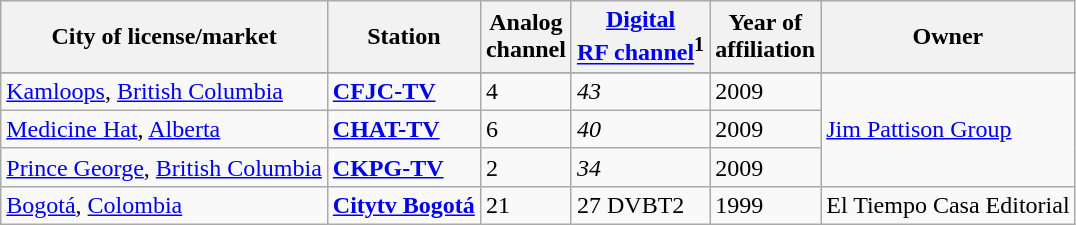<table class="wikitable">
<tr>
<th>City of license/market</th>
<th>Station</th>
<th>Analog<br>channel</th>
<th><a href='#'>Digital<br>RF channel</a><sup>1</sup></th>
<th>Year of<br>affiliation</th>
<th>Owner</th>
</tr>
<tr style="vertical-align: top; text-align: left;">
</tr>
<tr>
<td><a href='#'>Kamloops</a>, <a href='#'>British Columbia</a></td>
<td><strong><a href='#'>CFJC-TV</a></strong></td>
<td>4</td>
<td><em>43</em></td>
<td>2009</td>
<td rowspan="3"><a href='#'>Jim Pattison Group</a></td>
</tr>
<tr>
<td><a href='#'>Medicine Hat</a>, <a href='#'>Alberta</a></td>
<td><strong><a href='#'>CHAT-TV</a></strong></td>
<td>6</td>
<td><em>40</em></td>
<td>2009</td>
</tr>
<tr>
<td><a href='#'>Prince George</a>, <a href='#'>British Columbia</a></td>
<td><strong><a href='#'>CKPG-TV</a></strong></td>
<td>2</td>
<td><em>34</em></td>
<td>2009</td>
</tr>
<tr>
<td><a href='#'>Bogotá</a>, <a href='#'>Colombia</a></td>
<td><strong><a href='#'>Citytv Bogotá</a></strong></td>
<td>21</td>
<td>27 DVBT2</td>
<td>1999</td>
<td>El Tiempo Casa Editorial</td>
</tr>
</table>
